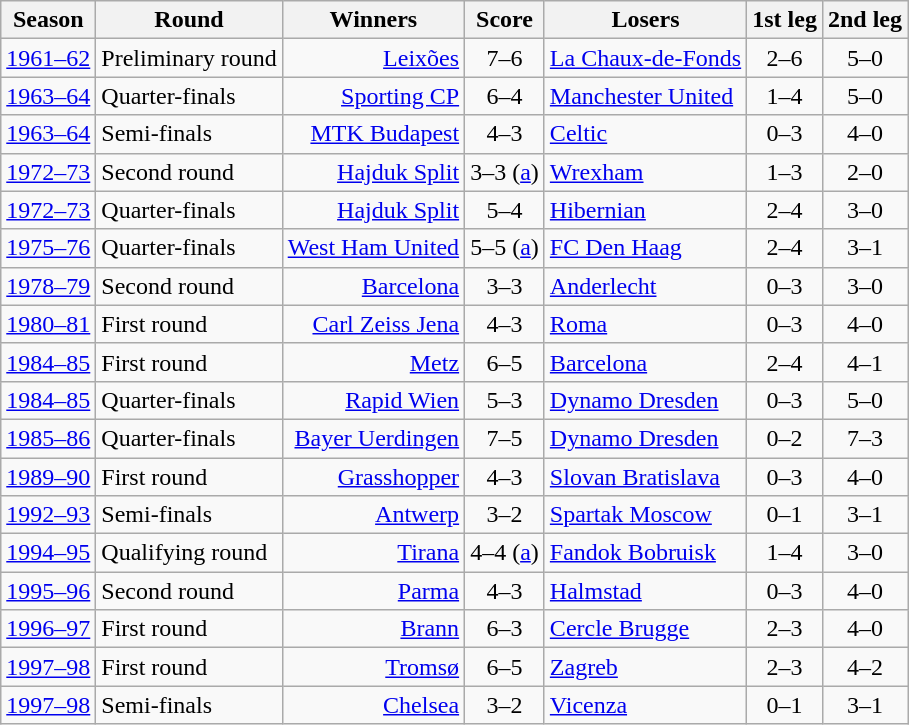<table class="wikitable">
<tr>
<th>Season</th>
<th>Round</th>
<th>Winners</th>
<th>Score</th>
<th>Losers</th>
<th>1st leg</th>
<th>2nd leg</th>
</tr>
<tr>
<td><a href='#'>1961–62</a></td>
<td>Preliminary round</td>
<td style="text-align:right"><a href='#'>Leixões</a> </td>
<td align="center">7–6</td>
<td> <a href='#'>La Chaux-de-Fonds</a></td>
<td align="center">2–6</td>
<td align="center">5–0</td>
</tr>
<tr>
<td><a href='#'>1963–64</a></td>
<td>Quarter-finals</td>
<td style="text-align:right"><a href='#'>Sporting CP</a> </td>
<td align="center">6–4</td>
<td> <a href='#'>Manchester United</a></td>
<td align="center">1–4</td>
<td align="center">5–0</td>
</tr>
<tr>
<td><a href='#'>1963–64</a></td>
<td>Semi-finals</td>
<td style="text-align:right"><a href='#'>MTK Budapest</a> </td>
<td align="center">4–3</td>
<td> <a href='#'>Celtic</a></td>
<td align="center">0–3</td>
<td align="center">4–0</td>
</tr>
<tr>
<td><a href='#'>1972–73</a></td>
<td>Second round</td>
<td style="text-align:right"><a href='#'>Hajduk Split</a> </td>
<td align="center">3–3 (<a href='#'>a</a>)</td>
<td> <a href='#'>Wrexham</a></td>
<td align="center">1–3 <br> </td>
<td align="center">2–0</td>
</tr>
<tr>
<td><a href='#'>1972–73</a></td>
<td>Quarter-finals</td>
<td style="text-align:right"><a href='#'>Hajduk Split</a> </td>
<td align="center">5–4</td>
<td> <a href='#'>Hibernian</a></td>
<td align="center">2–4<br></td>
<td align="center">3–0</td>
</tr>
<tr>
<td><a href='#'>1975–76</a></td>
<td>Quarter-finals</td>
<td style="text-align:right"><a href='#'>West Ham United</a> </td>
<td align="center">5–5 (<a href='#'>a</a>)</td>
<td> <a href='#'>FC Den Haag</a></td>
<td align="center">2–4<br></td>
<td align="center">3–1</td>
</tr>
<tr>
<td><a href='#'>1978–79</a></td>
<td>Second round</td>
<td style="text-align:right"><a href='#'>Barcelona</a> </td>
<td align="center">3–3 </td>
<td> <a href='#'>Anderlecht</a></td>
<td align="center">0–3</td>
<td align="center">3–0 </td>
</tr>
<tr>
<td><a href='#'>1980–81</a></td>
<td>First round</td>
<td style="text-align:right"><a href='#'>Carl Zeiss Jena</a> </td>
<td align="center">4–3</td>
<td> <a href='#'>Roma</a></td>
<td align="center">0–3</td>
<td align="center">4–0</td>
</tr>
<tr>
<td><a href='#'>1984–85</a></td>
<td>First round</td>
<td style="text-align:right"><a href='#'>Metz</a> </td>
<td align="center">6–5</td>
<td> <a href='#'>Barcelona</a></td>
<td align="center">2–4<br></td>
<td align="center">4–1<br></td>
</tr>
<tr>
<td><a href='#'>1984–85</a></td>
<td>Quarter-finals</td>
<td style="text-align:right"><a href='#'>Rapid Wien</a> </td>
<td align="center">5–3</td>
<td> <a href='#'>Dynamo Dresden</a></td>
<td align="center">0–3</td>
<td align="center">5–0</td>
</tr>
<tr>
<td><a href='#'>1985–86</a></td>
<td>Quarter-finals</td>
<td style="text-align:right"><a href='#'>Bayer Uerdingen</a> </td>
<td align="center">7–5</td>
<td> <a href='#'>Dynamo Dresden</a></td>
<td align="center">0–2</td>
<td align="center">7–3<br></td>
</tr>
<tr>
<td><a href='#'>1989–90</a></td>
<td>First round</td>
<td style="text-align:right"><a href='#'>Grasshopper</a> </td>
<td align="center">4–3</td>
<td> <a href='#'>Slovan Bratislava</a></td>
<td align="center">0–3</td>
<td align="center">4–0 </td>
</tr>
<tr>
<td><a href='#'>1992–93</a></td>
<td>Semi-finals</td>
<td style="text-align:right"><a href='#'>Antwerp</a> </td>
<td align="center">3–2</td>
<td> <a href='#'>Spartak Moscow</a></td>
<td align="center">0–1</td>
<td align="center">3–1<br></td>
</tr>
<tr>
<td><a href='#'>1994–95</a></td>
<td>Qualifying round</td>
<td style="text-align:right"><a href='#'>Tirana</a> </td>
<td align="center">4–4 (<a href='#'>a</a>)</td>
<td> <a href='#'>Fandok Bobruisk</a></td>
<td align="center">1–4<br></td>
<td align="center">3–0</td>
</tr>
<tr>
<td><a href='#'>1995–96</a></td>
<td>Second round</td>
<td style="text-align:right"><a href='#'>Parma</a> </td>
<td align="center">4–3</td>
<td> <a href='#'>Halmstad</a></td>
<td align="center">0–3</td>
<td align="center">4–0</td>
</tr>
<tr>
<td><a href='#'>1996–97</a></td>
<td>First round</td>
<td style="text-align:right"><a href='#'>Brann</a> </td>
<td align="center">6–3</td>
<td> <a href='#'>Cercle Brugge</a></td>
<td align="center">2–3<br></td>
<td align="center">4–0</td>
</tr>
<tr>
<td><a href='#'>1997–98</a></td>
<td>First round</td>
<td style="text-align:right"><a href='#'>Tromsø</a> </td>
<td align="center">6–5</td>
<td> <a href='#'>Zagreb</a></td>
<td align="center">2–3<br></td>
<td align="center">4–2 </td>
</tr>
<tr>
<td><a href='#'>1997–98</a></td>
<td>Semi-finals</td>
<td style="text-align:right"><a href='#'>Chelsea</a> </td>
<td align="center">3–2</td>
<td> <a href='#'>Vicenza</a></td>
<td align="center">0–1</td>
<td align="center">3–1<br></td>
</tr>
</table>
